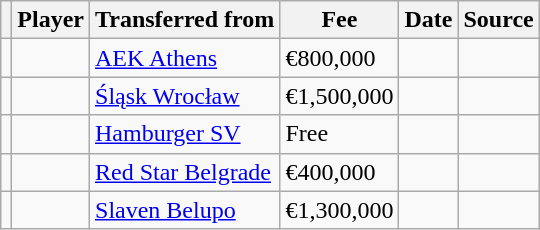<table class="wikitable plainrowheaders sortable">
<tr>
<th></th>
<th scope="col">Player</th>
<th>Transferred from</th>
<th style="width: 65px;">Fee</th>
<th scope="col">Date</th>
<th scope="col">Source</th>
</tr>
<tr>
<td align="center"></td>
<td></td>
<td> <a href='#'>AEK Athens</a></td>
<td>€800,000</td>
<td></td>
<td></td>
</tr>
<tr>
<td align="center"></td>
<td></td>
<td> <a href='#'>Śląsk Wrocław</a></td>
<td>€1,500,000</td>
<td></td>
<td></td>
</tr>
<tr>
<td align="center"></td>
<td></td>
<td> <a href='#'>Hamburger SV</a></td>
<td>Free</td>
<td></td>
<td></td>
</tr>
<tr>
<td align="center"></td>
<td></td>
<td> <a href='#'>Red Star Belgrade</a></td>
<td>€400,000</td>
<td></td>
<td></td>
</tr>
<tr>
<td align="center"></td>
<td></td>
<td> <a href='#'>Slaven Belupo</a></td>
<td>€1,300,000</td>
<td></td>
<td></td>
</tr>
</table>
